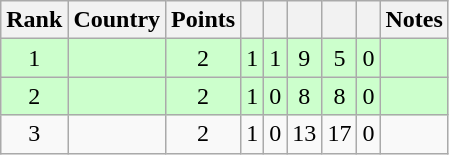<table class="wikitable sortable" style="text-align: center;">
<tr>
<th>Rank</th>
<th>Country</th>
<th>Points</th>
<th></th>
<th></th>
<th></th>
<th></th>
<th></th>
<th>Notes</th>
</tr>
<tr style="background:#cfc;">
<td>1</td>
<td align=left></td>
<td>2</td>
<td>1</td>
<td>1</td>
<td>9</td>
<td>5</td>
<td>0</td>
<td></td>
</tr>
<tr style="background:#cfc;">
<td>2</td>
<td align=left></td>
<td>2</td>
<td>1</td>
<td>0</td>
<td>8</td>
<td>8</td>
<td>0</td>
<td></td>
</tr>
<tr>
<td>3</td>
<td align=left></td>
<td>2</td>
<td>1</td>
<td>0</td>
<td>13</td>
<td>17</td>
<td>0</td>
<td></td>
</tr>
</table>
